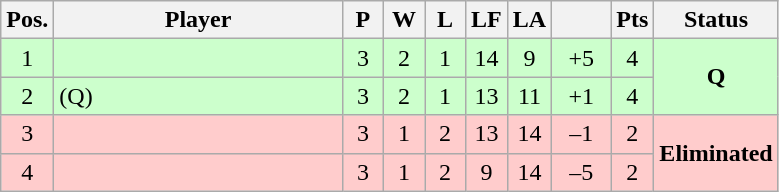<table class="wikitable" style="text-align:center; margin: 1em auto 1em auto, align:left">
<tr>
<th width=20>Pos.</th>
<th width=185>Player</th>
<th width=20>P</th>
<th width=20>W</th>
<th width=20>L</th>
<th width=20>LF</th>
<th width=20>LA</th>
<th style="width:2em;"></th>
<th width=20>Pts</th>
<th width=70>Status</th>
</tr>
<tr style="background:#CCFFCC;">
<td>1</td>
<td style="text-align:left"></td>
<td>3</td>
<td>2</td>
<td>1</td>
<td>14</td>
<td>9</td>
<td>+5</td>
<td>4</td>
<td rowspan=2><strong>Q</strong></td>
</tr>
<tr style="background:#CCFFCC;">
<td>2</td>
<td style="text-align:left">(Q)</td>
<td>3</td>
<td>2</td>
<td>1</td>
<td>13</td>
<td>11</td>
<td>+1</td>
<td>4</td>
</tr>
<tr style="background:#FFCCCC;">
<td>3</td>
<td style="text-align:left"></td>
<td>3</td>
<td>1</td>
<td>2</td>
<td>13</td>
<td>14</td>
<td>–1</td>
<td>2</td>
<td rowspan=2><strong>Eliminated</strong></td>
</tr>
<tr style="background:#FFCCCC;">
<td>4</td>
<td style="text-align:left"></td>
<td>3</td>
<td>1</td>
<td>2</td>
<td>9</td>
<td>14</td>
<td>–5</td>
<td>2</td>
</tr>
</table>
